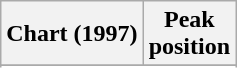<table class="wikitable sortable">
<tr>
<th align="left">Chart (1997)</th>
<th align="center">Peak<br>position</th>
</tr>
<tr>
</tr>
<tr>
</tr>
</table>
